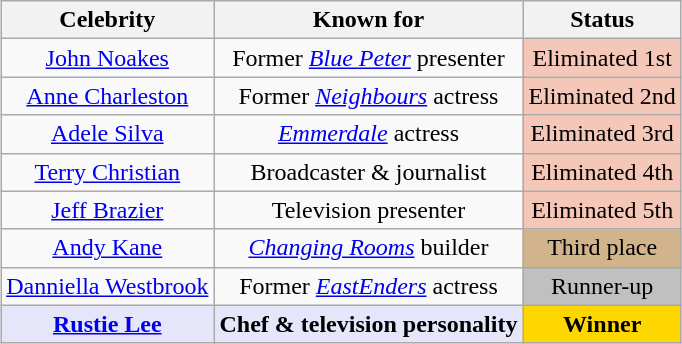<table class="wikitable" style="margin: auto; text-align: center;">
<tr>
<th>Celebrity</th>
<th>Known for</th>
<th>Status</th>
</tr>
<tr>
<td><a href='#'>John Noakes</a></td>
<td>Former <em><a href='#'>Blue Peter</a></em> presenter</td>
<td style="background:#f4c7b8;">Eliminated 1st</td>
</tr>
<tr>
<td><a href='#'>Anne Charleston</a></td>
<td>Former <em><a href='#'>Neighbours</a></em> actress</td>
<td style="background:#f4c7b8;">Eliminated 2nd</td>
</tr>
<tr>
<td><a href='#'>Adele Silva</a></td>
<td><em><a href='#'>Emmerdale</a></em> actress</td>
<td style="background:#f4c7b8;">Eliminated 3rd</td>
</tr>
<tr>
<td><a href='#'>Terry Christian</a></td>
<td>Broadcaster & journalist</td>
<td style="background:#f4c7b8;">Eliminated 4th</td>
</tr>
<tr>
<td><a href='#'>Jeff Brazier</a></td>
<td>Television presenter</td>
<td style="background:#f4c7b8;">Eliminated 5th</td>
</tr>
<tr>
<td><a href='#'>Andy Kane</a></td>
<td><em><a href='#'>Changing Rooms</a></em> builder</td>
<td style="background:tan;">Third place</td>
</tr>
<tr>
<td><a href='#'>Danniella Westbrook</a></td>
<td>Former <em><a href='#'>EastEnders</a></em> actress</td>
<td style="background:silver;">Runner-up</td>
</tr>
<tr>
<td style="background:lavender;"><strong><a href='#'>Rustie Lee</a></strong></td>
<td style="background:lavender;"><strong>Chef & television personality</strong></td>
<td style=background:gold><strong>Winner</strong></td>
</tr>
</table>
